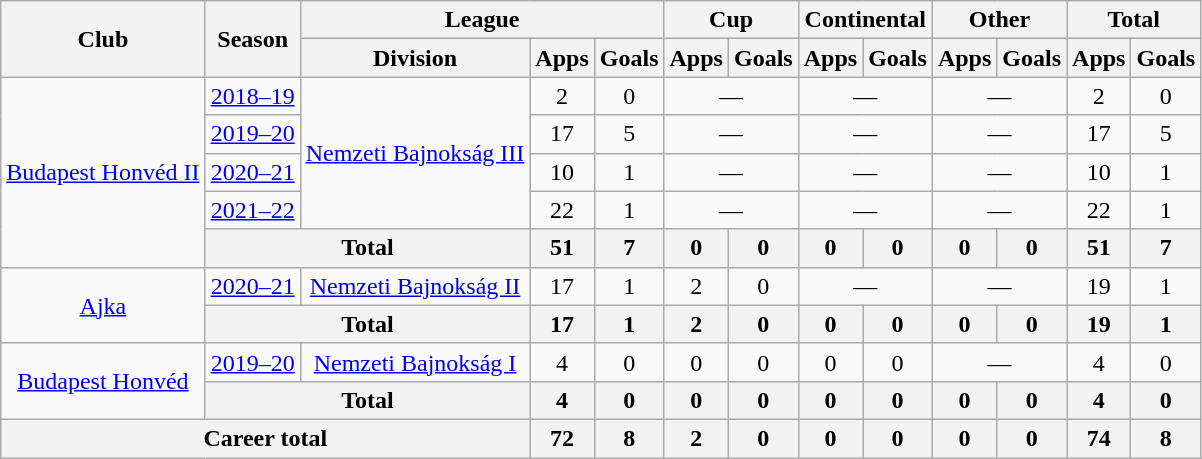<table class="wikitable" style="text-align:center">
<tr>
<th rowspan="2">Club</th>
<th rowspan="2">Season</th>
<th colspan="3">League</th>
<th colspan="2">Cup</th>
<th colspan="2">Continental</th>
<th colspan="2">Other</th>
<th colspan="2">Total</th>
</tr>
<tr>
<th>Division</th>
<th>Apps</th>
<th>Goals</th>
<th>Apps</th>
<th>Goals</th>
<th>Apps</th>
<th>Goals</th>
<th>Apps</th>
<th>Goals</th>
<th>Apps</th>
<th>Goals</th>
</tr>
<tr>
<td rowspan="5"><a href='#'>Budapest Honvéd II</a></td>
<td><a href='#'>2018–19</a></td>
<td rowspan="4"><a href='#'>Nemzeti Bajnokság III</a></td>
<td>2</td>
<td>0</td>
<td colspan="2">—</td>
<td colspan="2">—</td>
<td colspan="2">—</td>
<td>2</td>
<td>0</td>
</tr>
<tr>
<td><a href='#'>2019–20</a></td>
<td>17</td>
<td>5</td>
<td colspan="2">—</td>
<td colspan="2">—</td>
<td colspan="2">—</td>
<td>17</td>
<td>5</td>
</tr>
<tr>
<td><a href='#'>2020–21</a></td>
<td>10</td>
<td>1</td>
<td colspan="2">—</td>
<td colspan="2">—</td>
<td colspan="2">—</td>
<td>10</td>
<td>1</td>
</tr>
<tr>
<td><a href='#'>2021–22</a></td>
<td>22</td>
<td>1</td>
<td colspan="2">—</td>
<td colspan="2">—</td>
<td colspan="2">—</td>
<td>22</td>
<td>1</td>
</tr>
<tr>
<th colspan="2">Total</th>
<th>51</th>
<th>7</th>
<th>0</th>
<th>0</th>
<th>0</th>
<th>0</th>
<th>0</th>
<th>0</th>
<th>51</th>
<th>7</th>
</tr>
<tr>
<td rowspan="2"><a href='#'>Ajka</a></td>
<td><a href='#'>2020–21</a></td>
<td><a href='#'>Nemzeti Bajnokság II</a></td>
<td>17</td>
<td>1</td>
<td>2</td>
<td>0</td>
<td colspan="2">—</td>
<td colspan="2">—</td>
<td>19</td>
<td>1</td>
</tr>
<tr>
<th colspan="2">Total</th>
<th>17</th>
<th>1</th>
<th>2</th>
<th>0</th>
<th>0</th>
<th>0</th>
<th>0</th>
<th>0</th>
<th>19</th>
<th>1</th>
</tr>
<tr>
<td rowspan="2"><a href='#'>Budapest Honvéd</a></td>
<td><a href='#'>2019–20</a></td>
<td rowspan="1"><a href='#'>Nemzeti Bajnokság I</a></td>
<td>4</td>
<td>0</td>
<td>0</td>
<td>0</td>
<td>0</td>
<td>0</td>
<td colspan="2">—</td>
<td>4</td>
<td>0</td>
</tr>
<tr>
<th colspan="2">Total</th>
<th>4</th>
<th>0</th>
<th>0</th>
<th>0</th>
<th>0</th>
<th>0</th>
<th>0</th>
<th>0</th>
<th>4</th>
<th>0</th>
</tr>
<tr>
<th colspan="3">Career total</th>
<th>72</th>
<th>8</th>
<th>2</th>
<th>0</th>
<th>0</th>
<th>0</th>
<th>0</th>
<th>0</th>
<th>74</th>
<th>8</th>
</tr>
</table>
